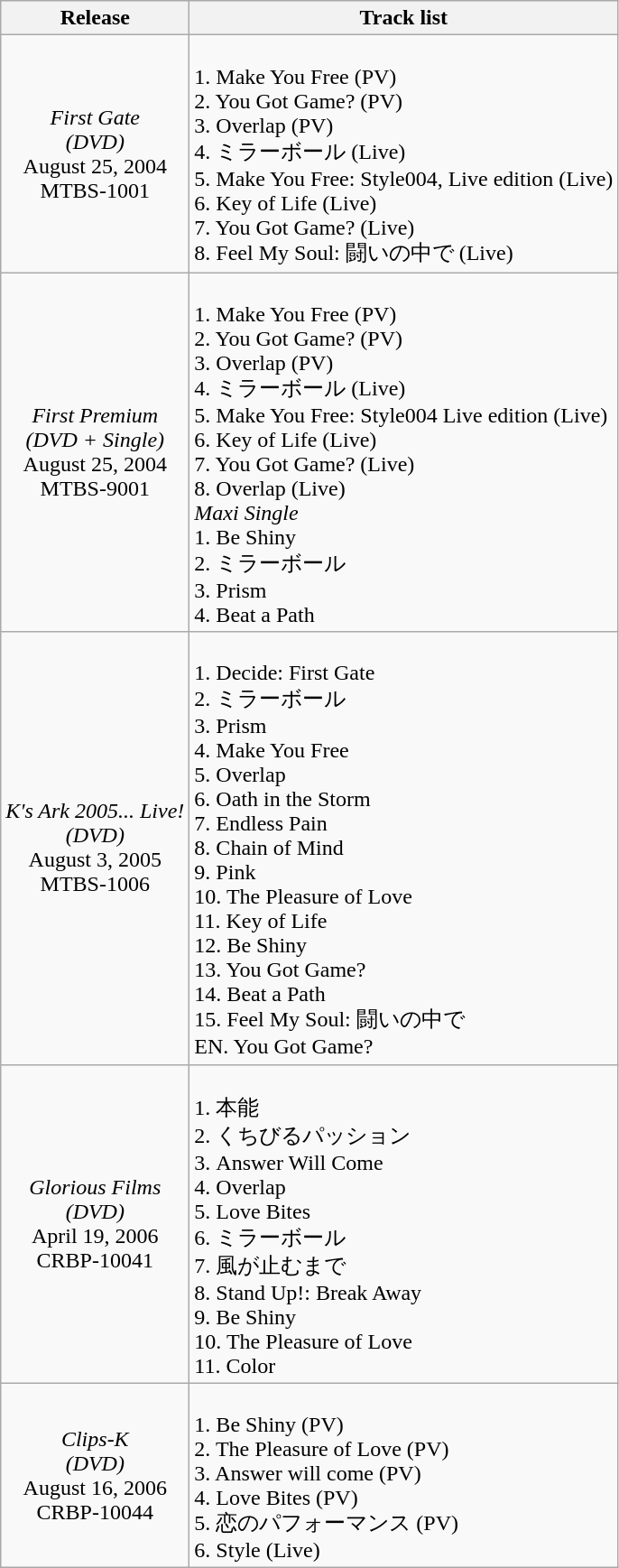<table class="wikitable">
<tr>
<th>Release</th>
<th>Track list</th>
</tr>
<tr>
<td align="center"><em>First Gate</em><br><em>(DVD)</em><br>
August 25, 2004<br>
MTBS-1001</td>
<td align="left"><br>1. Make You Free (PV) <br>
2. You Got Game? (PV) <br>
3. Overlap (PV) <br>
4. ミラーボール (Live) <br>
5. Make You Free: Style004, Live edition (Live) <br>
6. Key of Life (Live) <br>
7. You Got Game? (Live) <br>
8. Feel My Soul: 闘いの中で (Live)</td>
</tr>
<tr>
<td align="center"><em>First Premium</em><br><em>(DVD + Single)</em><br>
August 25, 2004<br>
MTBS-9001</td>
<td align="left"><br>1. Make You Free (PV) <br>
2. You Got Game? (PV) <br>
3. Overlap (PV) <br>
4. ミラーボール (Live) <br>
5. Make You Free: Style004 Live edition (Live) <br>
6. Key of Life (Live) <br>
7. You Got Game? (Live) <br>
8. Overlap (Live) <br>
<em>Maxi Single</em> <br>
1. Be Shiny <br>
2. ミラーボール <br>
3. Prism <br>
4. Beat a Path</td>
</tr>
<tr>
<td align="center"><em>K's Ark 2005... Live!</em><br><em>(DVD)</em><br>
August 3, 2005<br>
MTBS-1006</td>
<td align="left"><br>1. Decide: First Gate <br>
2. ミラーボール <br>
3. Prism <br>
4. Make You Free <br>
5. Overlap <br>
6. Oath in the Storm <br>
7. Endless Pain <br>
8. Chain of Mind <br>
9. Pink <br>
10. The Pleasure of Love <br>
11. Key of Life <br>
12. Be Shiny <br>
13. You Got Game? <br>
14. Beat a Path <br>
15. Feel My Soul: 闘いの中で <br>
EN. You Got Game?</td>
</tr>
<tr>
<td align="center"><em>Glorious Films</em><br><em>(DVD)</em><br>
April 19, 2006<br>
CRBP-10041</td>
<td align="left"><br>1. 本能<br>
2. くちびるパッション<br>
3. Answer Will Come<br>
4. Overlap<br>
5. Love Bites<br>
6. ミラーボール<br>
7. 風が止むまで<br>
8. Stand Up!: Break Away<br>
9. Be Shiny<br>
10. The Pleasure of Love<br>
11. Color</td>
</tr>
<tr>
<td align="center"><em>Clips-K</em><br><em>(DVD)</em><br>
August 16, 2006<br>
CRBP-10044</td>
<td align="left"><br>1. Be Shiny (PV)<br>
2. The Pleasure of Love (PV)<br>
3. Answer will come (PV)<br>
4. Love Bites (PV)<br>
5. 恋のパフォーマンス (PV)<br>
6. Style (Live)</td>
</tr>
</table>
